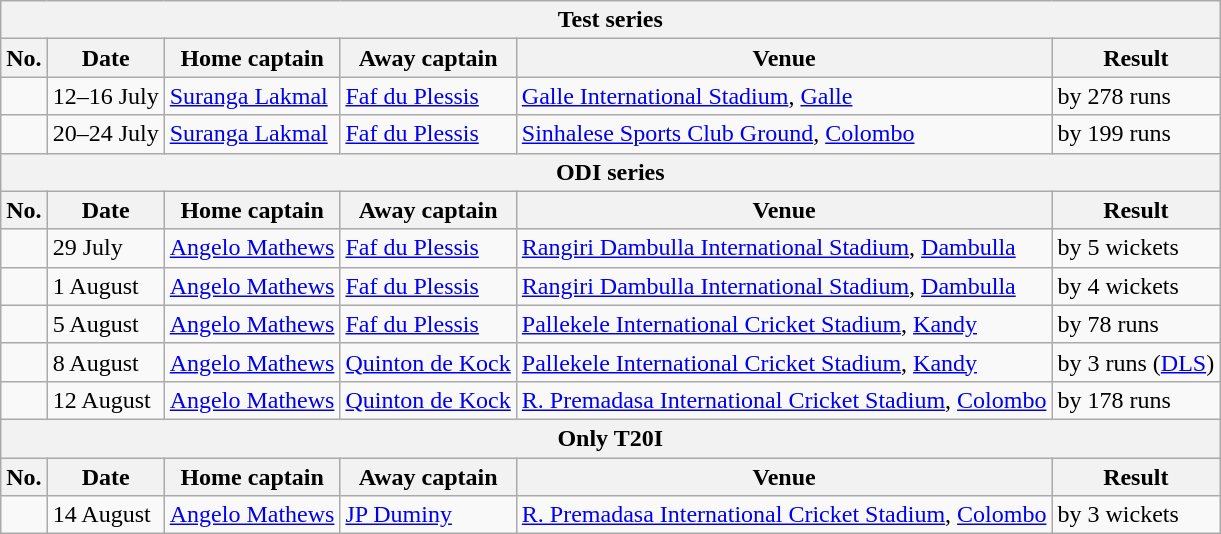<table class="wikitable">
<tr>
<th colspan="9">Test series</th>
</tr>
<tr>
<th>No.</th>
<th>Date</th>
<th>Home captain</th>
<th>Away captain</th>
<th>Venue</th>
<th>Result</th>
</tr>
<tr>
<td></td>
<td>12–16 July</td>
<td><a href='#'>Suranga Lakmal</a></td>
<td><a href='#'>Faf du Plessis</a></td>
<td><a href='#'>Galle International Stadium</a>, <a href='#'>Galle</a></td>
<td> by 278 runs</td>
</tr>
<tr>
<td></td>
<td>20–24 July</td>
<td><a href='#'>Suranga Lakmal</a></td>
<td><a href='#'>Faf du Plessis</a></td>
<td><a href='#'>Sinhalese Sports Club Ground</a>, <a href='#'>Colombo</a></td>
<td> by 199 runs</td>
</tr>
<tr>
<th colspan="9">ODI series</th>
</tr>
<tr>
<th>No.</th>
<th>Date</th>
<th>Home captain</th>
<th>Away captain</th>
<th>Venue</th>
<th>Result</th>
</tr>
<tr>
<td></td>
<td>29 July</td>
<td><a href='#'>Angelo Mathews</a></td>
<td><a href='#'>Faf du Plessis</a></td>
<td><a href='#'>Rangiri Dambulla International Stadium</a>, <a href='#'>Dambulla</a></td>
<td> by 5 wickets</td>
</tr>
<tr>
<td></td>
<td>1 August</td>
<td><a href='#'>Angelo Mathews</a></td>
<td><a href='#'>Faf du Plessis</a></td>
<td><a href='#'>Rangiri Dambulla International Stadium</a>, <a href='#'>Dambulla</a></td>
<td> by 4 wickets</td>
</tr>
<tr>
<td></td>
<td>5 August</td>
<td><a href='#'>Angelo Mathews</a></td>
<td><a href='#'>Faf du Plessis</a></td>
<td><a href='#'>Pallekele International Cricket Stadium</a>, <a href='#'>Kandy</a></td>
<td> by 78 runs</td>
</tr>
<tr>
<td></td>
<td>8 August</td>
<td><a href='#'>Angelo Mathews</a></td>
<td><a href='#'>Quinton de Kock</a></td>
<td><a href='#'>Pallekele International Cricket Stadium</a>, <a href='#'>Kandy</a></td>
<td> by 3 runs (<a href='#'>DLS</a>)</td>
</tr>
<tr>
<td></td>
<td>12 August</td>
<td><a href='#'>Angelo Mathews</a></td>
<td><a href='#'>Quinton de Kock</a></td>
<td><a href='#'>R. Premadasa International Cricket Stadium</a>, <a href='#'>Colombo</a></td>
<td> by 178 runs</td>
</tr>
<tr>
<th colspan="9">Only T20I</th>
</tr>
<tr>
<th>No.</th>
<th>Date</th>
<th>Home captain</th>
<th>Away captain</th>
<th>Venue</th>
<th>Result</th>
</tr>
<tr>
<td></td>
<td>14 August</td>
<td><a href='#'>Angelo Mathews</a></td>
<td><a href='#'>JP Duminy</a></td>
<td><a href='#'>R. Premadasa International Cricket Stadium</a>, <a href='#'>Colombo</a></td>
<td> by 3 wickets</td>
</tr>
</table>
